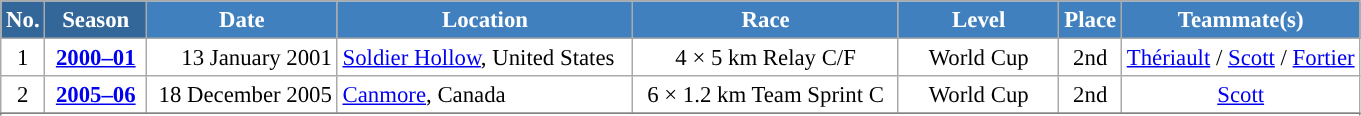<table class="wikitable sortable" style="font-size:95%; text-align:center; border:grey solid 1px; border-collapse:collapse; background:#ffffff;">
<tr style="background:#efefef;">
<th style="background-color:#369; color:white;">No.</th>
<th style="background-color:#369; color:white;">Season</th>
<th style="background-color:#4180be; color:white; width:120px;">Date</th>
<th style="background-color:#4180be; color:white; width:190px;">Location</th>
<th style="background-color:#4180be; color:white; width:170px;">Race</th>
<th style="background-color:#4180be; color:white; width:100px;">Level</th>
<th style="background-color:#4180be; color:white;">Place</th>
<th style="background-color:#4180be; color:white;">Teammate(s)</th>
</tr>
<tr>
<td align=center>1</td>
<td rowspan=1 align=center><strong> <a href='#'>2000–01</a> </strong></td>
<td align=right>13 January 2001</td>
<td align=left> <a href='#'>Soldier Hollow</a>, United States</td>
<td>4 × 5 km Relay C/F</td>
<td>World Cup</td>
<td>2nd</td>
<td><a href='#'>Thériault</a> / <a href='#'>Scott</a> / <a href='#'>Fortier</a></td>
</tr>
<tr>
<td align=center>2</td>
<td rowspan=1 align=center><strong> <a href='#'>2005–06</a> </strong></td>
<td align=right>18 December 2005</td>
<td align=left> <a href='#'>Canmore</a>, Canada</td>
<td>6 × 1.2 km Team Sprint C</td>
<td>World Cup</td>
<td>2nd</td>
<td><a href='#'>Scott</a></td>
</tr>
<tr>
</tr>
<tr>
</tr>
</table>
